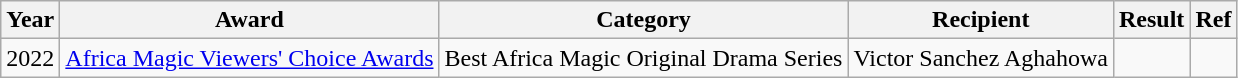<table class="wikitable">
<tr>
<th>Year</th>
<th>Award</th>
<th>Category</th>
<th>Recipient</th>
<th>Result</th>
<th>Ref</th>
</tr>
<tr>
<td>2022</td>
<td><a href='#'>Africa Magic Viewers' Choice Awards</a></td>
<td>Best Africa Magic Original Drama Series</td>
<td>Victor Sanchez Aghahowa</td>
<td></td>
<td></td>
</tr>
</table>
